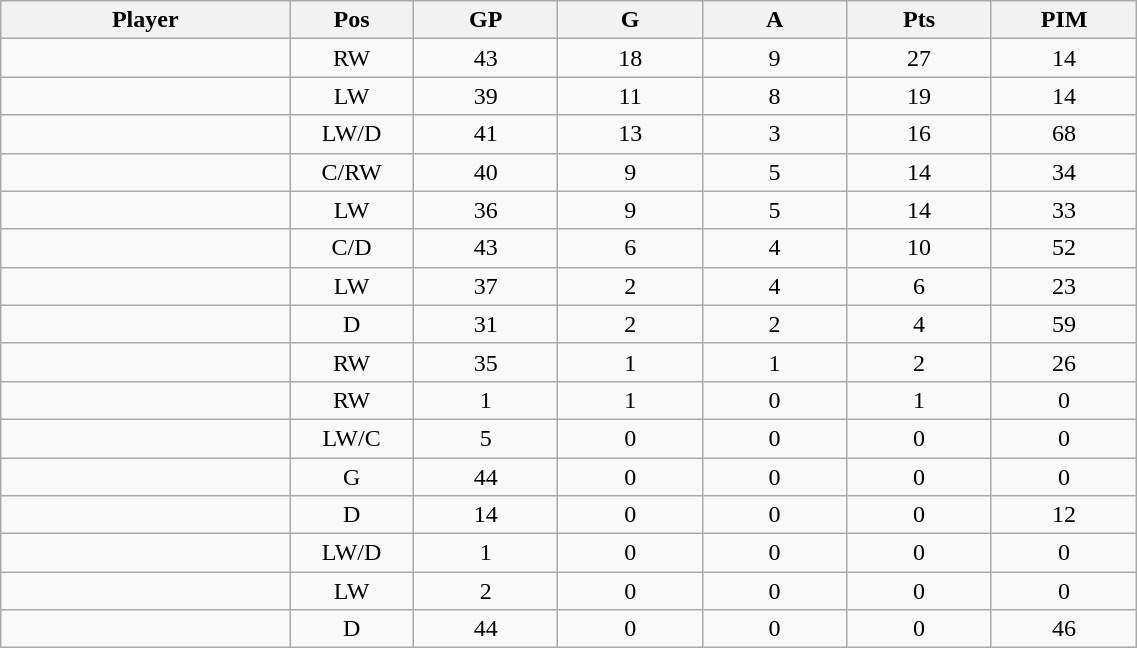<table class="wikitable sortable" width="60%">
<tr ALIGN="center">
<th bgcolor="#DDDDFF" width="10%">Player</th>
<th bgcolor="#DDDDFF" width="3%" title="Position">Pos</th>
<th bgcolor="#DDDDFF" width="5%" title="Games played">GP</th>
<th bgcolor="#DDDDFF" width="5%" title="Goals">G</th>
<th bgcolor="#DDDDFF" width="5%" title="Assists">A</th>
<th bgcolor="#DDDDFF" width="5%" title="Points">Pts</th>
<th bgcolor="#DDDDFF" width="5%" title="Penalties in Minutes">PIM</th>
</tr>
<tr align="center">
<td align="right"></td>
<td>RW</td>
<td>43</td>
<td>18</td>
<td>9</td>
<td>27</td>
<td>14</td>
</tr>
<tr align="center">
<td align="right"></td>
<td>LW</td>
<td>39</td>
<td>11</td>
<td>8</td>
<td>19</td>
<td>14</td>
</tr>
<tr align="center">
<td align="right"></td>
<td>LW/D</td>
<td>41</td>
<td>13</td>
<td>3</td>
<td>16</td>
<td>68</td>
</tr>
<tr align="center">
<td align="right"></td>
<td>C/RW</td>
<td>40</td>
<td>9</td>
<td>5</td>
<td>14</td>
<td>34</td>
</tr>
<tr align="center">
<td align="right"></td>
<td>LW</td>
<td>36</td>
<td>9</td>
<td>5</td>
<td>14</td>
<td>33</td>
</tr>
<tr align="center">
<td align="right"></td>
<td>C/D</td>
<td>43</td>
<td>6</td>
<td>4</td>
<td>10</td>
<td>52</td>
</tr>
<tr align="center">
<td align="right"></td>
<td>LW</td>
<td>37</td>
<td>2</td>
<td>4</td>
<td>6</td>
<td>23</td>
</tr>
<tr align="center">
<td align="right"></td>
<td>D</td>
<td>31</td>
<td>2</td>
<td>2</td>
<td>4</td>
<td>59</td>
</tr>
<tr align="center">
<td align="right"></td>
<td>RW</td>
<td>35</td>
<td>1</td>
<td>1</td>
<td>2</td>
<td>26</td>
</tr>
<tr align="center">
<td align="right"></td>
<td>RW</td>
<td>1</td>
<td>1</td>
<td>0</td>
<td>1</td>
<td>0</td>
</tr>
<tr align="center">
<td align="right"></td>
<td>LW/C</td>
<td>5</td>
<td>0</td>
<td>0</td>
<td>0</td>
<td>0</td>
</tr>
<tr align="center">
<td align="right"></td>
<td>G</td>
<td>44</td>
<td>0</td>
<td>0</td>
<td>0</td>
<td>0</td>
</tr>
<tr align="center">
<td align="right"></td>
<td>D</td>
<td>14</td>
<td>0</td>
<td>0</td>
<td>0</td>
<td>12</td>
</tr>
<tr align="center">
<td align="right"></td>
<td>LW/D</td>
<td>1</td>
<td>0</td>
<td>0</td>
<td>0</td>
<td>0</td>
</tr>
<tr align="center">
<td align="right"></td>
<td>LW</td>
<td>2</td>
<td>0</td>
<td>0</td>
<td>0</td>
<td>0</td>
</tr>
<tr align="center">
<td align="right"></td>
<td>D</td>
<td>44</td>
<td>0</td>
<td>0</td>
<td>0</td>
<td>46</td>
</tr>
</table>
